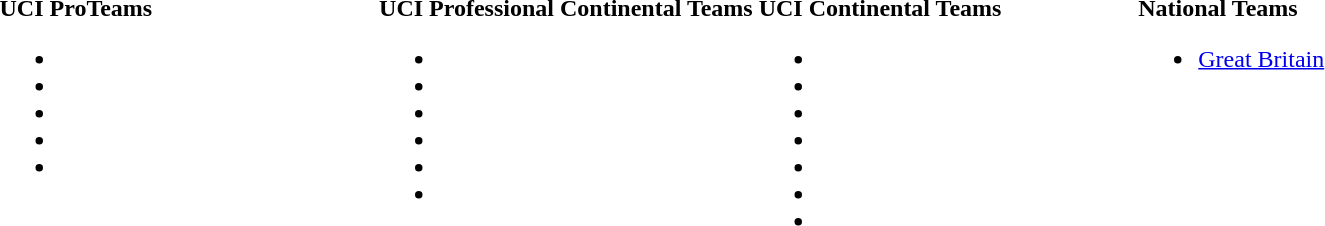<table>
<tr>
<td style="vertical-align:top; width:25%;"><strong>UCI ProTeams</strong><br><ul><li></li><li></li><li></li><li></li><li></li></ul></td>
<td style="vertical-align:top; width:25%;"><strong>UCI Professional Continental Teams</strong><br><ul><li></li><li></li><li></li><li></li><li></li><li></li></ul></td>
<td style="vertical-align:top; width:25%;"><strong>UCI Continental Teams</strong><br><ul><li></li><li></li><li></li><li></li><li></li><li></li><li></li></ul></td>
<td style="vertical-align:top; width:25%;"><strong>National Teams</strong><br><ul><li><a href='#'>Great Britain</a></li></ul></td>
</tr>
</table>
